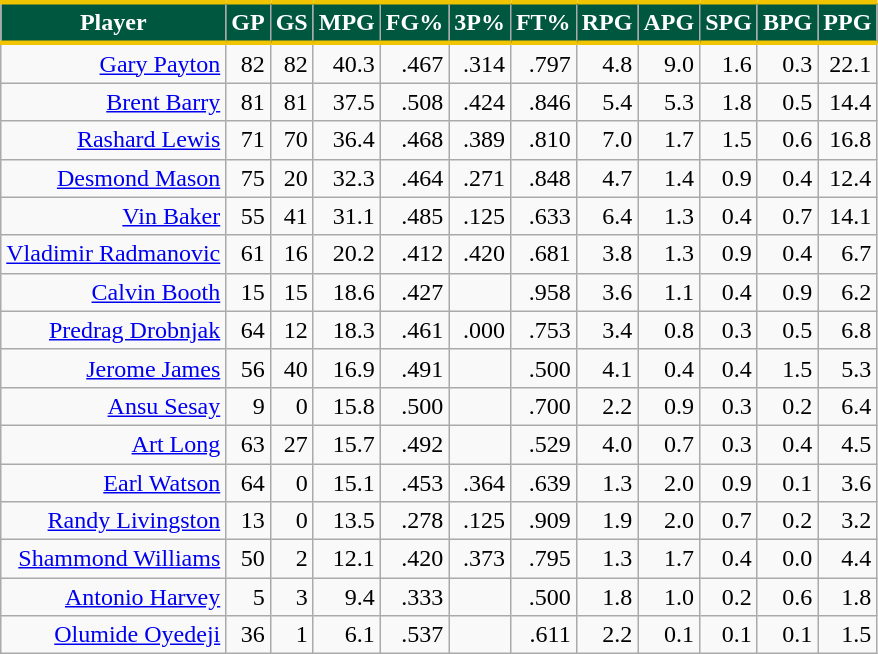<table class="wikitable sortable" style="text-align:right;">
<tr>
<th style="background:#00573F; color:#FFFFFF; border-top:#F1C400 3px solid; border-bottom:#F1C400 3px solid;">Player</th>
<th style="background:#00573F; color:#FFFFFF; border-top:#F1C400 3px solid; border-bottom:#F1C400 3px solid;">GP</th>
<th style="background:#00573F; color:#FFFFFF; border-top:#F1C400 3px solid; border-bottom:#F1C400 3px solid;">GS</th>
<th style="background:#00573F; color:#FFFFFF; border-top:#F1C400 3px solid; border-bottom:#F1C400 3px solid;">MPG</th>
<th style="background:#00573F; color:#FFFFFF; border-top:#F1C400 3px solid; border-bottom:#F1C400 3px solid;">FG%</th>
<th style="background:#00573F; color:#FFFFFF; border-top:#F1C400 3px solid; border-bottom:#F1C400 3px solid;">3P%</th>
<th style="background:#00573F; color:#FFFFFF; border-top:#F1C400 3px solid; border-bottom:#F1C400 3px solid;">FT%</th>
<th style="background:#00573F; color:#FFFFFF; border-top:#F1C400 3px solid; border-bottom:#F1C400 3px solid;">RPG</th>
<th style="background:#00573F; color:#FFFFFF; border-top:#F1C400 3px solid; border-bottom:#F1C400 3px solid;">APG</th>
<th style="background:#00573F; color:#FFFFFF; border-top:#F1C400 3px solid; border-bottom:#F1C400 3px solid;">SPG</th>
<th style="background:#00573F; color:#FFFFFF; border-top:#F1C400 3px solid; border-bottom:#F1C400 3px solid;">BPG</th>
<th style="background:#00573F; color:#FFFFFF; border-top:#F1C400 3px solid; border-bottom:#F1C400 3px solid;">PPG</th>
</tr>
<tr>
<td><a href='#'>Gary Payton</a></td>
<td>82</td>
<td>82</td>
<td>40.3</td>
<td>.467</td>
<td>.314</td>
<td>.797</td>
<td>4.8</td>
<td>9.0</td>
<td>1.6</td>
<td>0.3</td>
<td>22.1</td>
</tr>
<tr>
<td><a href='#'>Brent Barry</a></td>
<td>81</td>
<td>81</td>
<td>37.5</td>
<td>.508</td>
<td>.424</td>
<td>.846</td>
<td>5.4</td>
<td>5.3</td>
<td>1.8</td>
<td>0.5</td>
<td>14.4</td>
</tr>
<tr>
<td><a href='#'>Rashard Lewis</a></td>
<td>71</td>
<td>70</td>
<td>36.4</td>
<td>.468</td>
<td>.389</td>
<td>.810</td>
<td>7.0</td>
<td>1.7</td>
<td>1.5</td>
<td>0.6</td>
<td>16.8</td>
</tr>
<tr>
<td><a href='#'>Desmond Mason</a></td>
<td>75</td>
<td>20</td>
<td>32.3</td>
<td>.464</td>
<td>.271</td>
<td>.848</td>
<td>4.7</td>
<td>1.4</td>
<td>0.9</td>
<td>0.4</td>
<td>12.4</td>
</tr>
<tr>
<td><a href='#'>Vin Baker</a></td>
<td>55</td>
<td>41</td>
<td>31.1</td>
<td>.485</td>
<td>.125</td>
<td>.633</td>
<td>6.4</td>
<td>1.3</td>
<td>0.4</td>
<td>0.7</td>
<td>14.1</td>
</tr>
<tr>
<td><a href='#'>Vladimir Radmanovic</a></td>
<td>61</td>
<td>16</td>
<td>20.2</td>
<td>.412</td>
<td>.420</td>
<td>.681</td>
<td>3.8</td>
<td>1.3</td>
<td>0.9</td>
<td>0.4</td>
<td>6.7</td>
</tr>
<tr>
<td><a href='#'>Calvin Booth</a></td>
<td>15</td>
<td>15</td>
<td>18.6</td>
<td>.427</td>
<td></td>
<td>.958</td>
<td>3.6</td>
<td>1.1</td>
<td>0.4</td>
<td>0.9</td>
<td>6.2</td>
</tr>
<tr>
<td><a href='#'>Predrag Drobnjak</a></td>
<td>64</td>
<td>12</td>
<td>18.3</td>
<td>.461</td>
<td>.000</td>
<td>.753</td>
<td>3.4</td>
<td>0.8</td>
<td>0.3</td>
<td>0.5</td>
<td>6.8</td>
</tr>
<tr>
<td><a href='#'>Jerome James</a></td>
<td>56</td>
<td>40</td>
<td>16.9</td>
<td>.491</td>
<td></td>
<td>.500</td>
<td>4.1</td>
<td>0.4</td>
<td>0.4</td>
<td>1.5</td>
<td>5.3</td>
</tr>
<tr>
<td><a href='#'>Ansu Sesay</a></td>
<td>9</td>
<td>0</td>
<td>15.8</td>
<td>.500</td>
<td></td>
<td>.700</td>
<td>2.2</td>
<td>0.9</td>
<td>0.3</td>
<td>0.2</td>
<td>6.4</td>
</tr>
<tr>
<td><a href='#'>Art Long</a></td>
<td>63</td>
<td>27</td>
<td>15.7</td>
<td>.492</td>
<td></td>
<td>.529</td>
<td>4.0</td>
<td>0.7</td>
<td>0.3</td>
<td>0.4</td>
<td>4.5</td>
</tr>
<tr>
<td><a href='#'>Earl Watson</a></td>
<td>64</td>
<td>0</td>
<td>15.1</td>
<td>.453</td>
<td>.364</td>
<td>.639</td>
<td>1.3</td>
<td>2.0</td>
<td>0.9</td>
<td>0.1</td>
<td>3.6</td>
</tr>
<tr>
<td><a href='#'>Randy Livingston</a></td>
<td>13</td>
<td>0</td>
<td>13.5</td>
<td>.278</td>
<td>.125</td>
<td>.909</td>
<td>1.9</td>
<td>2.0</td>
<td>0.7</td>
<td>0.2</td>
<td>3.2</td>
</tr>
<tr>
<td><a href='#'>Shammond Williams</a></td>
<td>50</td>
<td>2</td>
<td>12.1</td>
<td>.420</td>
<td>.373</td>
<td>.795</td>
<td>1.3</td>
<td>1.7</td>
<td>0.4</td>
<td>0.0</td>
<td>4.4</td>
</tr>
<tr>
<td><a href='#'>Antonio Harvey</a></td>
<td>5</td>
<td>3</td>
<td>9.4</td>
<td>.333</td>
<td></td>
<td>.500</td>
<td>1.8</td>
<td>1.0</td>
<td>0.2</td>
<td>0.6</td>
<td>1.8</td>
</tr>
<tr>
<td><a href='#'>Olumide Oyedeji</a></td>
<td>36</td>
<td>1</td>
<td>6.1</td>
<td>.537</td>
<td></td>
<td>.611</td>
<td>2.2</td>
<td>0.1</td>
<td>0.1</td>
<td>0.1</td>
<td>1.5</td>
</tr>
</table>
